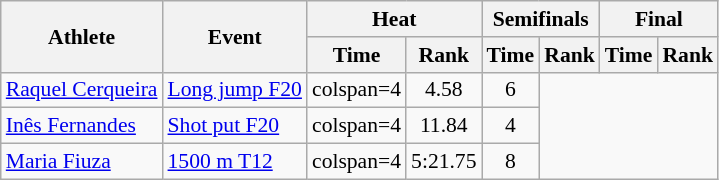<table class="wikitable" style="font-size:90%;">
<tr>
<th rowspan=2>Athlete</th>
<th rowspan=2>Event</th>
<th colspan=2>Heat</th>
<th colspan=2>Semifinals</th>
<th colspan=2>Final</th>
</tr>
<tr>
<th>Time</th>
<th>Rank</th>
<th>Time</th>
<th>Rank</th>
<th>Time</th>
<th>Rank</th>
</tr>
<tr>
<td><a href='#'>Raquel Cerqueira</a></td>
<td><a href='#'>Long jump F20</a></td>
<td>colspan=4 </td>
<td align=center>4.58</td>
<td align=center>6</td>
</tr>
<tr>
<td><a href='#'>Inês Fernandes</a></td>
<td><a href='#'>Shot put F20</a></td>
<td>colspan=4 </td>
<td align=center>11.84</td>
<td align=center>4</td>
</tr>
<tr>
<td><a href='#'>Maria Fiuza</a></td>
<td><a href='#'>1500 m T12</a></td>
<td>colspan=4 </td>
<td align=center>5:21.75</td>
<td align=center>8</td>
</tr>
</table>
